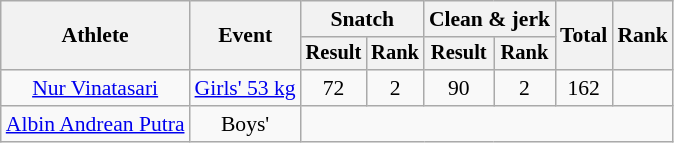<table class=wikitable style="text-align:center; font-size:90%">
<tr>
<th rowspan="2">Athlete</th>
<th rowspan="2">Event</th>
<th colspan="2">Snatch</th>
<th colspan="2">Clean & jerk</th>
<th rowspan="2">Total</th>
<th rowspan="2">Rank</th>
</tr>
<tr style="font-size:95%">
<th>Result</th>
<th>Rank</th>
<th>Result</th>
<th>Rank</th>
</tr>
<tr>
<td><a href='#'>Nur Vinatasari</a></td>
<td><a href='#'>Girls' 53 kg</a></td>
<td>72</td>
<td>2</td>
<td>90</td>
<td>2</td>
<td>162</td>
<td></td>
</tr>
<tr>
<td><a href='#'>Albin Andrean Putra</a></td>
<td>Boys'</td>
<td colspan=6></td>
</tr>
</table>
